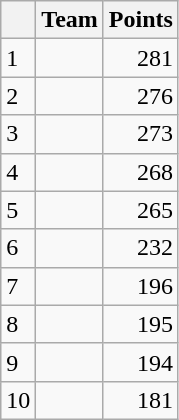<table class="wikitable">
<tr>
<th></th>
<th>Team</th>
<th>Points</th>
</tr>
<tr>
<td>1</td>
<td> </td>
<td align=right>281</td>
</tr>
<tr>
<td>2</td>
<td> </td>
<td align=right>276</td>
</tr>
<tr>
<td>3</td>
<td> </td>
<td align=right>273</td>
</tr>
<tr>
<td>4</td>
<td> </td>
<td align=right>268</td>
</tr>
<tr>
<td>5</td>
<td> </td>
<td align=right>265</td>
</tr>
<tr>
<td>6</td>
<td> </td>
<td align=right>232</td>
</tr>
<tr>
<td>7</td>
<td> </td>
<td align=right>196</td>
</tr>
<tr>
<td>8</td>
<td> </td>
<td align=right>195</td>
</tr>
<tr>
<td>9</td>
<td> </td>
<td align=right>194</td>
</tr>
<tr>
<td>10</td>
<td> </td>
<td align=right>181</td>
</tr>
</table>
